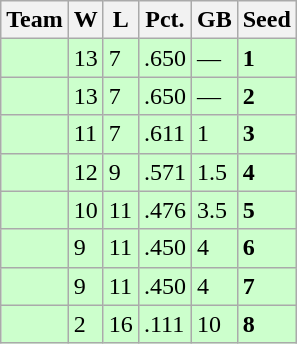<table class=wikitable>
<tr>
<th>Team</th>
<th>W</th>
<th>L</th>
<th>Pct.</th>
<th>GB</th>
<th>Seed</th>
</tr>
<tr bgcolor=ccffcc>
<td></td>
<td>13</td>
<td>7</td>
<td>.650</td>
<td>—</td>
<td><strong>1</strong></td>
</tr>
<tr bgcolor=ccffcc>
<td></td>
<td>13</td>
<td>7</td>
<td>.650</td>
<td>—</td>
<td><strong>2</strong></td>
</tr>
<tr bgcolor=ccffcc>
<td></td>
<td>11</td>
<td>7</td>
<td>.611</td>
<td>1</td>
<td><strong>3</strong></td>
</tr>
<tr bgcolor=ccffcc>
<td></td>
<td>12</td>
<td>9</td>
<td>.571</td>
<td>1.5</td>
<td><strong>4</strong></td>
</tr>
<tr bgcolor=ccffcc>
<td></td>
<td>10</td>
<td>11</td>
<td>.476</td>
<td>3.5</td>
<td><strong>5</strong></td>
</tr>
<tr bgcolor=ccffcc>
<td></td>
<td>9</td>
<td>11</td>
<td>.450</td>
<td>4</td>
<td><strong>6</strong></td>
</tr>
<tr bgcolor=ccffcc>
<td></td>
<td>9</td>
<td>11</td>
<td>.450</td>
<td>4</td>
<td><strong>7</strong></td>
</tr>
<tr bgcolor=ccffcc>
<td></td>
<td>2</td>
<td>16</td>
<td>.111</td>
<td>10</td>
<td><strong>8</strong></td>
</tr>
</table>
